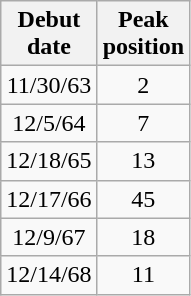<table class="wikitable" style="text-align:center;">
<tr>
<th>Debut<br>date</th>
<th>Peak<br>position</th>
</tr>
<tr>
<td>11/30/63</td>
<td>2</td>
</tr>
<tr>
<td>12/5/64</td>
<td>7</td>
</tr>
<tr>
<td>12/18/65</td>
<td>13</td>
</tr>
<tr>
<td>12/17/66</td>
<td>45</td>
</tr>
<tr>
<td>12/9/67</td>
<td>18</td>
</tr>
<tr>
<td>12/14/68</td>
<td>11</td>
</tr>
</table>
